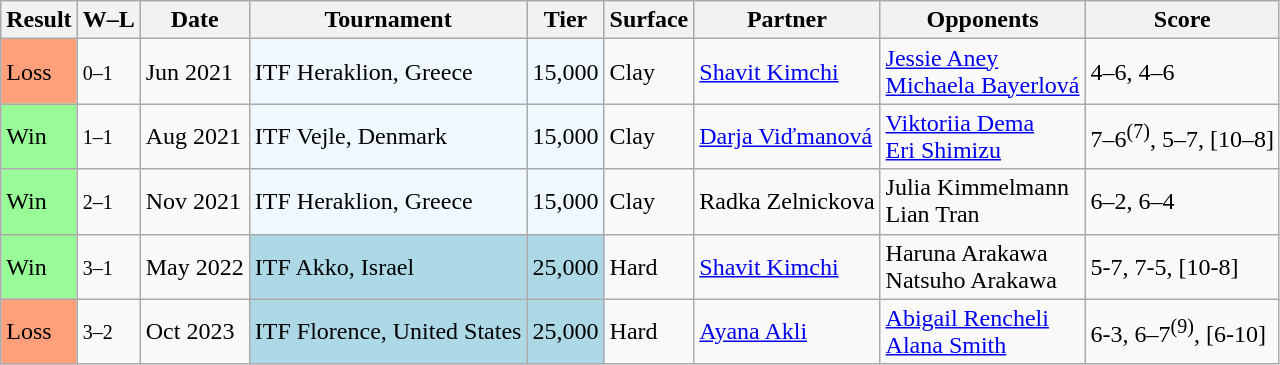<table class="sortable wikitable">
<tr>
<th>Result</th>
<th class="unsortable">W–L</th>
<th>Date</th>
<th>Tournament</th>
<th>Tier</th>
<th>Surface</th>
<th>Partner</th>
<th>Opponents</th>
<th class="unsortable">Score</th>
</tr>
<tr>
<td style="background:#ffa07a;">Loss</td>
<td><small>0–1</small></td>
<td>Jun 2021</td>
<td style="background:#f0f8ff;">ITF Heraklion, Greece</td>
<td style="background:#f0f8ff;">15,000</td>
<td>Clay</td>
<td> <a href='#'>Shavit Kimchi</a></td>
<td> <a href='#'>Jessie Aney</a> <br>  <a href='#'>Michaela Bayerlová</a></td>
<td>4–6, 4–6</td>
</tr>
<tr>
<td bgcolor=98FB98>Win</td>
<td><small>1–1</small></td>
<td>Aug 2021</td>
<td style="background:#f0f8ff;">ITF Vejle, Denmark</td>
<td style="background:#f0f8ff;">15,000</td>
<td>Clay</td>
<td> <a href='#'>Darja Viďmanová</a></td>
<td> <a href='#'>Viktoriia Dema</a> <br>  <a href='#'>Eri Shimizu</a></td>
<td>7–6<sup>(7)</sup>, 5–7, [10–8]</td>
</tr>
<tr>
<td bgcolor=98FB98>Win</td>
<td><small>2–1</small></td>
<td>Nov 2021</td>
<td style="background:#f0f8ff;">ITF Heraklion, Greece</td>
<td style="background:#f0f8ff;">15,000</td>
<td>Clay</td>
<td> Radka Zelnickova</td>
<td> Julia Kimmelmann <br>  Lian Tran</td>
<td>6–2, 6–4</td>
</tr>
<tr>
<td bgcolor=98FB98>Win</td>
<td><small>3–1</small></td>
<td>May 2022</td>
<td style="background:lightblue;">ITF Akko, Israel</td>
<td style="background:lightblue;">25,000</td>
<td>Hard</td>
<td> <a href='#'>Shavit Kimchi</a></td>
<td> Haruna Arakawa <br>  Natsuho Arakawa</td>
<td>5-7, 7-5, [10-8]</td>
</tr>
<tr>
<td style="background:#ffa07a;">Loss</td>
<td><small>3–2</small></td>
<td>Oct 2023</td>
<td style="background:lightblue;">ITF Florence, United States</td>
<td style="background:lightblue;">25,000</td>
<td>Hard</td>
<td> <a href='#'>Ayana Akli</a></td>
<td> <a href='#'>Abigail Rencheli</a> <br>  <a href='#'>Alana Smith</a></td>
<td>6-3, 6–7<sup>(9)</sup>, [6-10]</td>
</tr>
</table>
